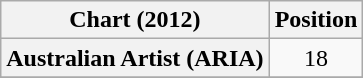<table class="wikitable plainrowheaders">
<tr>
<th scope="col">Chart (2012)</th>
<th scope="col">Position</th>
</tr>
<tr>
<th scope="row">Australian Artist (ARIA)</th>
<td style="text-align:center;">18</td>
</tr>
<tr>
</tr>
</table>
